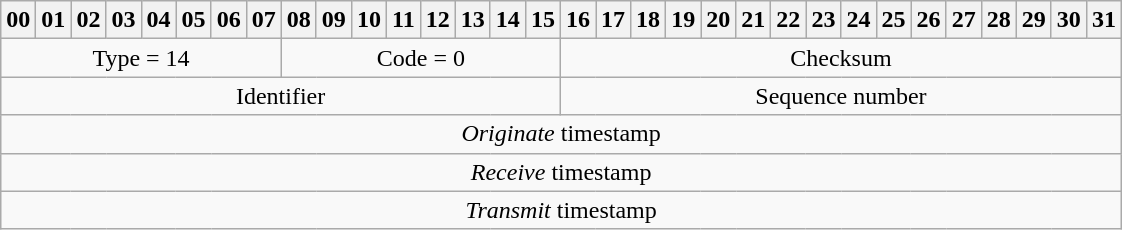<table class="wikitable">
<tr>
<th>00</th>
<th>01</th>
<th>02</th>
<th>03</th>
<th>04</th>
<th>05</th>
<th>06</th>
<th>07</th>
<th>08</th>
<th>09</th>
<th>10</th>
<th>11</th>
<th>12</th>
<th>13</th>
<th>14</th>
<th>15</th>
<th>16</th>
<th>17</th>
<th>18</th>
<th>19</th>
<th>20</th>
<th>21</th>
<th>22</th>
<th>23</th>
<th>24</th>
<th>25</th>
<th>26</th>
<th>27</th>
<th>28</th>
<th>29</th>
<th>30</th>
<th>31</th>
</tr>
<tr style="text-align:center;">
<td colspan="8">Type = 14</td>
<td colspan="8">Code = 0</td>
<td colspan="16">Checksum</td>
</tr>
<tr style="text-align:center;">
<td colspan="16">Identifier</td>
<td colspan="16">Sequence number</td>
</tr>
<tr>
<td colspan="32" style="text-align:center;"><em>Originate</em> timestamp</td>
</tr>
<tr>
<td colspan="32" style="text-align:center;"><em>Receive</em> timestamp</td>
</tr>
<tr>
<td colspan="32" style="text-align:center;"><em>Transmit</em> timestamp</td>
</tr>
</table>
